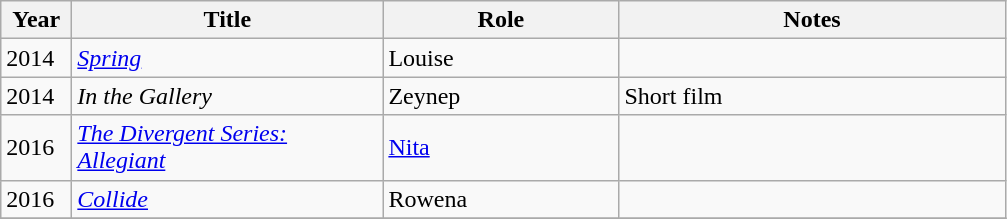<table class="wikitable sortable">
<tr>
<th style="width:40px;">Year</th>
<th style="width:200px;">Title</th>
<th style="width:150px;">Role</th>
<th style="width:250px;">Notes</th>
</tr>
<tr>
<td>2014</td>
<td><em><a href='#'>Spring</a></em></td>
<td>Louise</td>
<td></td>
</tr>
<tr>
<td>2014</td>
<td><em>In the Gallery</em></td>
<td>Zeynep</td>
<td>Short film</td>
</tr>
<tr>
<td>2016</td>
<td><em><a href='#'>The Divergent Series: Allegiant</a></em></td>
<td><a href='#'>Nita</a></td>
<td></td>
</tr>
<tr>
<td>2016</td>
<td><em><a href='#'>Collide</a></em></td>
<td>Rowena</td>
<td></td>
</tr>
<tr>
</tr>
</table>
